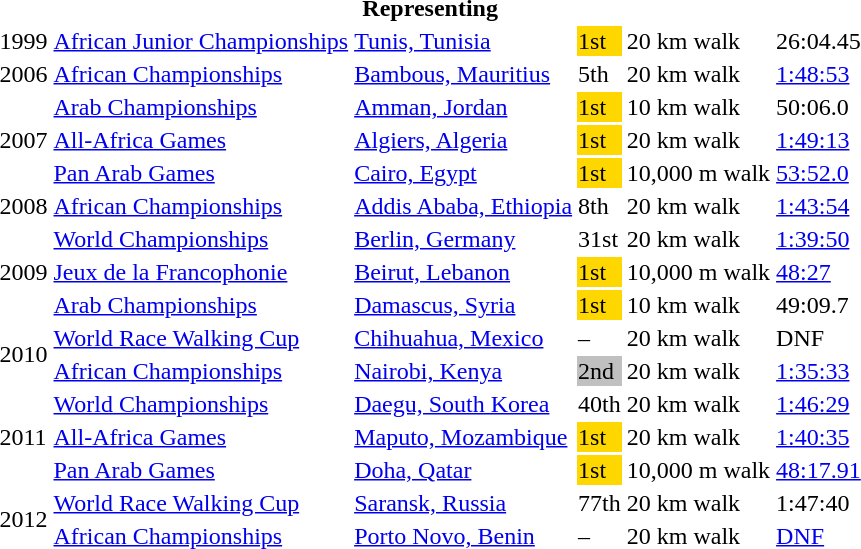<table>
<tr>
<th colspan="6">Representing </th>
</tr>
<tr>
<td>1999</td>
<td><a href='#'>African Junior Championships</a></td>
<td><a href='#'>Tunis, Tunisia</a></td>
<td bgcolor=gold>1st</td>
<td>20 km walk</td>
<td>26:04.45</td>
</tr>
<tr>
<td>2006</td>
<td><a href='#'>African Championships</a></td>
<td><a href='#'>Bambous, Mauritius</a></td>
<td>5th</td>
<td>20 km walk</td>
<td><a href='#'>1:48:53</a></td>
</tr>
<tr>
<td rowspan=3>2007</td>
<td><a href='#'>Arab Championships</a></td>
<td><a href='#'>Amman, Jordan</a></td>
<td bgcolor=gold>1st</td>
<td>10 km walk</td>
<td>50:06.0</td>
</tr>
<tr>
<td><a href='#'>All-Africa Games</a></td>
<td><a href='#'>Algiers, Algeria</a></td>
<td bgcolor=gold>1st</td>
<td>20 km walk</td>
<td><a href='#'>1:49:13</a></td>
</tr>
<tr>
<td><a href='#'>Pan Arab Games</a></td>
<td><a href='#'>Cairo, Egypt</a></td>
<td bgcolor=gold>1st</td>
<td>10,000 m walk</td>
<td><a href='#'>53:52.0</a></td>
</tr>
<tr>
<td>2008</td>
<td><a href='#'>African Championships</a></td>
<td><a href='#'>Addis Ababa, Ethiopia</a></td>
<td>8th</td>
<td>20 km walk</td>
<td><a href='#'>1:43:54</a></td>
</tr>
<tr>
<td rowspan=3>2009</td>
<td><a href='#'>World Championships</a></td>
<td><a href='#'>Berlin, Germany</a></td>
<td>31st</td>
<td>20 km walk</td>
<td><a href='#'>1:39:50</a></td>
</tr>
<tr>
<td><a href='#'>Jeux de la Francophonie</a></td>
<td><a href='#'>Beirut, Lebanon</a></td>
<td bgcolor=gold>1st</td>
<td>10,000 m walk</td>
<td><a href='#'>48:27</a></td>
</tr>
<tr>
<td><a href='#'>Arab Championships</a></td>
<td><a href='#'>Damascus, Syria</a></td>
<td bgcolor=gold>1st</td>
<td>10 km walk</td>
<td>49:09.7</td>
</tr>
<tr>
<td rowspan=2>2010</td>
<td><a href='#'>World Race Walking Cup</a></td>
<td><a href='#'>Chihuahua, Mexico</a></td>
<td>–</td>
<td>20 km walk</td>
<td>DNF</td>
</tr>
<tr>
<td><a href='#'>African Championships</a></td>
<td><a href='#'>Nairobi, Kenya</a></td>
<td bgcolor=silver>2nd</td>
<td>20 km walk</td>
<td><a href='#'>1:35:33</a></td>
</tr>
<tr>
<td rowspan=3>2011</td>
<td><a href='#'>World Championships</a></td>
<td><a href='#'>Daegu, South Korea</a></td>
<td>40th</td>
<td>20 km walk</td>
<td><a href='#'>1:46:29</a></td>
</tr>
<tr>
<td><a href='#'>All-Africa Games</a></td>
<td><a href='#'>Maputo, Mozambique</a></td>
<td bgcolor=gold>1st</td>
<td>20 km walk</td>
<td><a href='#'>1:40:35</a></td>
</tr>
<tr>
<td><a href='#'>Pan Arab Games</a></td>
<td><a href='#'>Doha, Qatar</a></td>
<td bgcolor=gold>1st</td>
<td>10,000 m walk</td>
<td><a href='#'>48:17.91</a></td>
</tr>
<tr>
<td rowspan=2>2012</td>
<td><a href='#'>World Race Walking Cup</a></td>
<td><a href='#'>Saransk, Russia</a></td>
<td>77th</td>
<td>20 km walk</td>
<td>1:47:40</td>
</tr>
<tr>
<td><a href='#'>African Championships</a></td>
<td><a href='#'>Porto Novo, Benin</a></td>
<td>–</td>
<td>20 km walk</td>
<td><a href='#'>DNF</a></td>
</tr>
</table>
